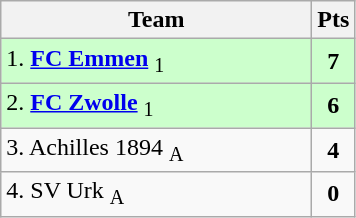<table class="wikitable" style="text-align:center; float:left; margin-right:1em">
<tr>
<th style="width:200px">Team</th>
<th width=20>Pts</th>
</tr>
<tr bgcolor=ccffcc>
<td align=left>1. <strong><a href='#'>FC Emmen</a></strong> <sub>1</sub></td>
<td><strong>7</strong></td>
</tr>
<tr bgcolor=ccffcc>
<td align=left>2. <strong><a href='#'>FC Zwolle</a></strong> <sub>1</sub></td>
<td><strong>6</strong></td>
</tr>
<tr>
<td align=left>3. Achilles 1894 <sub>A</sub></td>
<td><strong>4</strong></td>
</tr>
<tr>
<td align=left>4. SV Urk <sub>A</sub></td>
<td><strong>0</strong></td>
</tr>
</table>
